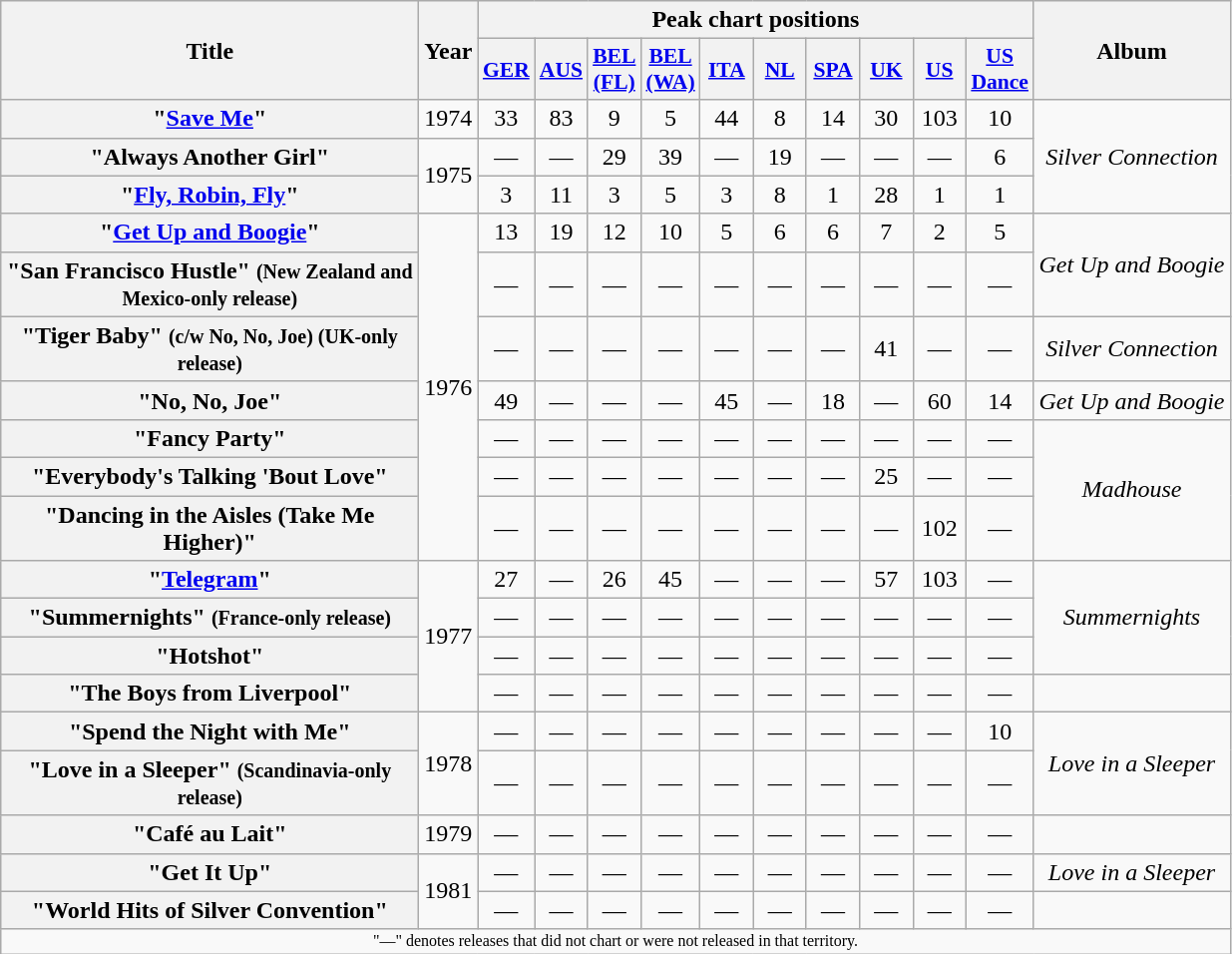<table class="wikitable plainrowheaders" style="text-align:center;">
<tr>
<th scope="col" rowspan="2" style="width:17em;">Title</th>
<th scope="col" rowspan="2" style="width:2em;">Year</th>
<th colspan="10">Peak chart positions</th>
<th rowspan="2">Album</th>
</tr>
<tr>
<th scope="col" style="width:2em;font-size:90%;"><a href='#'>GER</a><br></th>
<th scope="col" style="width:2em;font-size:90%;"><a href='#'>AUS</a><br></th>
<th scope="col" style="width:2em;font-size:90%;"><a href='#'>BEL (FL)</a><br></th>
<th scope="col" style="width:2em;font-size:90%;"><a href='#'>BEL (WA)</a><br></th>
<th scope="col" style="width:2em;font-size:90%;"><a href='#'>ITA</a><br></th>
<th scope="col" style="width:2em;font-size:90%;"><a href='#'>NL</a><br></th>
<th scope="col" style="width:2em;font-size:90%;"><a href='#'>SPA</a><br></th>
<th scope="col" style="width:2em;font-size:90%;"><a href='#'>UK</a><br></th>
<th scope="col" style="width:2em;font-size:90%;"><a href='#'>US</a><br></th>
<th scope="col" style="width:2em;font-size:90%;"><a href='#'>US Dance</a><br></th>
</tr>
<tr>
<th scope="row">"<a href='#'>Save Me</a>"</th>
<td rowspan="1">1974</td>
<td>33</td>
<td>83</td>
<td>9</td>
<td>5</td>
<td>44</td>
<td>8</td>
<td>14</td>
<td>30</td>
<td>103</td>
<td>10</td>
<td rowspan="3"><em>Silver Connection</em></td>
</tr>
<tr>
<th scope="row">"Always Another Girl"</th>
<td rowspan="2">1975</td>
<td>—</td>
<td>—</td>
<td>29</td>
<td>39</td>
<td>—</td>
<td>19</td>
<td>—</td>
<td>—</td>
<td>—</td>
<td>6</td>
</tr>
<tr>
<th scope="row">"<a href='#'>Fly, Robin, Fly</a>"</th>
<td>3</td>
<td>11</td>
<td>3</td>
<td>5</td>
<td>3</td>
<td>8</td>
<td>1</td>
<td>28</td>
<td>1</td>
<td>1</td>
</tr>
<tr>
<th scope="row">"<a href='#'>Get Up and Boogie</a>"</th>
<td rowspan="7">1976</td>
<td>13</td>
<td>19</td>
<td>12</td>
<td>10</td>
<td>5</td>
<td>6</td>
<td>6</td>
<td>7</td>
<td>2</td>
<td>5</td>
<td rowspan="2"><em>Get Up and Boogie</em></td>
</tr>
<tr>
<th scope="row">"San Francisco Hustle" <small>(New Zealand and Mexico-only release)</small></th>
<td>—</td>
<td>—</td>
<td>—</td>
<td>—</td>
<td>—</td>
<td>—</td>
<td>—</td>
<td>—</td>
<td>—</td>
<td>—</td>
</tr>
<tr>
<th scope="row">"Tiger Baby" <small>(c/w No, No, Joe) (UK-only release)</small></th>
<td>—</td>
<td>—</td>
<td>—</td>
<td>—</td>
<td>—</td>
<td>—</td>
<td>—</td>
<td>41</td>
<td>—</td>
<td>—</td>
<td><em>Silver Connection</em></td>
</tr>
<tr>
<th scope="row">"No, No, Joe"</th>
<td>49</td>
<td>—</td>
<td>—</td>
<td>—</td>
<td>45</td>
<td>—</td>
<td>18</td>
<td>—</td>
<td>60</td>
<td>14</td>
<td><em>Get Up and Boogie</em></td>
</tr>
<tr>
<th scope="row">"Fancy Party"</th>
<td>—</td>
<td>—</td>
<td>—</td>
<td>—</td>
<td>—</td>
<td>—</td>
<td>—</td>
<td>—</td>
<td>—</td>
<td>—</td>
<td rowspan="3"><em>Madhouse</em></td>
</tr>
<tr>
<th scope="row">"Everybody's Talking 'Bout Love"</th>
<td>—</td>
<td>—</td>
<td>—</td>
<td>—</td>
<td>—</td>
<td>—</td>
<td>—</td>
<td>25</td>
<td>—</td>
<td>—</td>
</tr>
<tr>
<th scope="row">"Dancing in the Aisles (Take Me Higher)"</th>
<td>—</td>
<td>—</td>
<td>—</td>
<td>—</td>
<td>—</td>
<td>—</td>
<td>—</td>
<td>—</td>
<td>102</td>
<td>—</td>
</tr>
<tr>
<th scope="row">"<a href='#'>Telegram</a>"</th>
<td rowspan="4">1977</td>
<td>27</td>
<td>—</td>
<td>26</td>
<td>45</td>
<td>—</td>
<td>—</td>
<td>—</td>
<td>57</td>
<td>103</td>
<td>—</td>
<td rowspan="3"><em>Summernights</em></td>
</tr>
<tr>
<th scope="row">"Summernights" <small>(France-only release)</small></th>
<td>—</td>
<td>—</td>
<td>—</td>
<td>—</td>
<td>—</td>
<td>—</td>
<td>—</td>
<td>—</td>
<td>—</td>
<td>—</td>
</tr>
<tr>
<th scope="row">"Hotshot"</th>
<td>—</td>
<td>—</td>
<td>—</td>
<td>—</td>
<td>—</td>
<td>—</td>
<td>—</td>
<td>—</td>
<td>—</td>
<td>—</td>
</tr>
<tr>
<th scope="row">"The Boys from Liverpool"</th>
<td>—</td>
<td>—</td>
<td>—</td>
<td>—</td>
<td>—</td>
<td>—</td>
<td>—</td>
<td>—</td>
<td>—</td>
<td>—</td>
<td></td>
</tr>
<tr>
<th scope="row">"Spend the Night with Me"</th>
<td rowspan="2">1978</td>
<td>—</td>
<td>—</td>
<td>—</td>
<td>—</td>
<td>—</td>
<td>—</td>
<td>—</td>
<td>—</td>
<td>—</td>
<td>10</td>
<td rowspan="2"><em>Love in a Sleeper</em></td>
</tr>
<tr>
<th scope="row">"Love in a Sleeper" <small>(Scandinavia-only release)</small></th>
<td>—</td>
<td>—</td>
<td>—</td>
<td>—</td>
<td>—</td>
<td>—</td>
<td>—</td>
<td>—</td>
<td>—</td>
<td>—</td>
</tr>
<tr>
<th scope="row">"Café au Lait"</th>
<td rowspan="1">1979</td>
<td>—</td>
<td>—</td>
<td>—</td>
<td>—</td>
<td>—</td>
<td>—</td>
<td>—</td>
<td>—</td>
<td>—</td>
<td>—</td>
<td></td>
</tr>
<tr>
<th scope="row">"Get It Up"</th>
<td rowspan="2">1981</td>
<td>—</td>
<td>—</td>
<td>—</td>
<td>—</td>
<td>—</td>
<td>—</td>
<td>—</td>
<td>—</td>
<td>—</td>
<td>—</td>
<td><em>Love in a Sleeper</em></td>
</tr>
<tr>
<th scope="row">"World Hits of Silver Convention"</th>
<td>—</td>
<td>—</td>
<td>—</td>
<td>—</td>
<td>—</td>
<td>—</td>
<td>—</td>
<td>—</td>
<td>—</td>
<td>—</td>
<td></td>
</tr>
<tr>
<td colspan="13" style="font-size:8pt">"—" denotes releases that did not chart or were not released in that territory.</td>
</tr>
</table>
